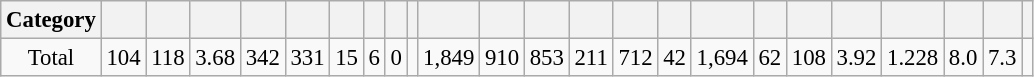<table class="wikitable"  style="font-size: 95%; text-align:center;">
<tr>
<th>Category</th>
<th></th>
<th></th>
<th></th>
<th></th>
<th></th>
<th></th>
<th></th>
<th></th>
<th></th>
<th></th>
<th></th>
<th></th>
<th></th>
<th></th>
<th></th>
<th></th>
<th></th>
<th></th>
<th></th>
<th></th>
<th></th>
<th></th>
<th></th>
</tr>
<tr>
<td>Total</td>
<td>104</td>
<td>118</td>
<td>3.68</td>
<td>342</td>
<td>331</td>
<td>15</td>
<td>6</td>
<td>0</td>
<td></td>
<td>1,849</td>
<td>910</td>
<td>853</td>
<td>211</td>
<td>712</td>
<td>42</td>
<td>1,694</td>
<td>62</td>
<td>108</td>
<td>3.92</td>
<td>1.228</td>
<td>8.0</td>
<td>7.3</td>
<td></td>
</tr>
</table>
